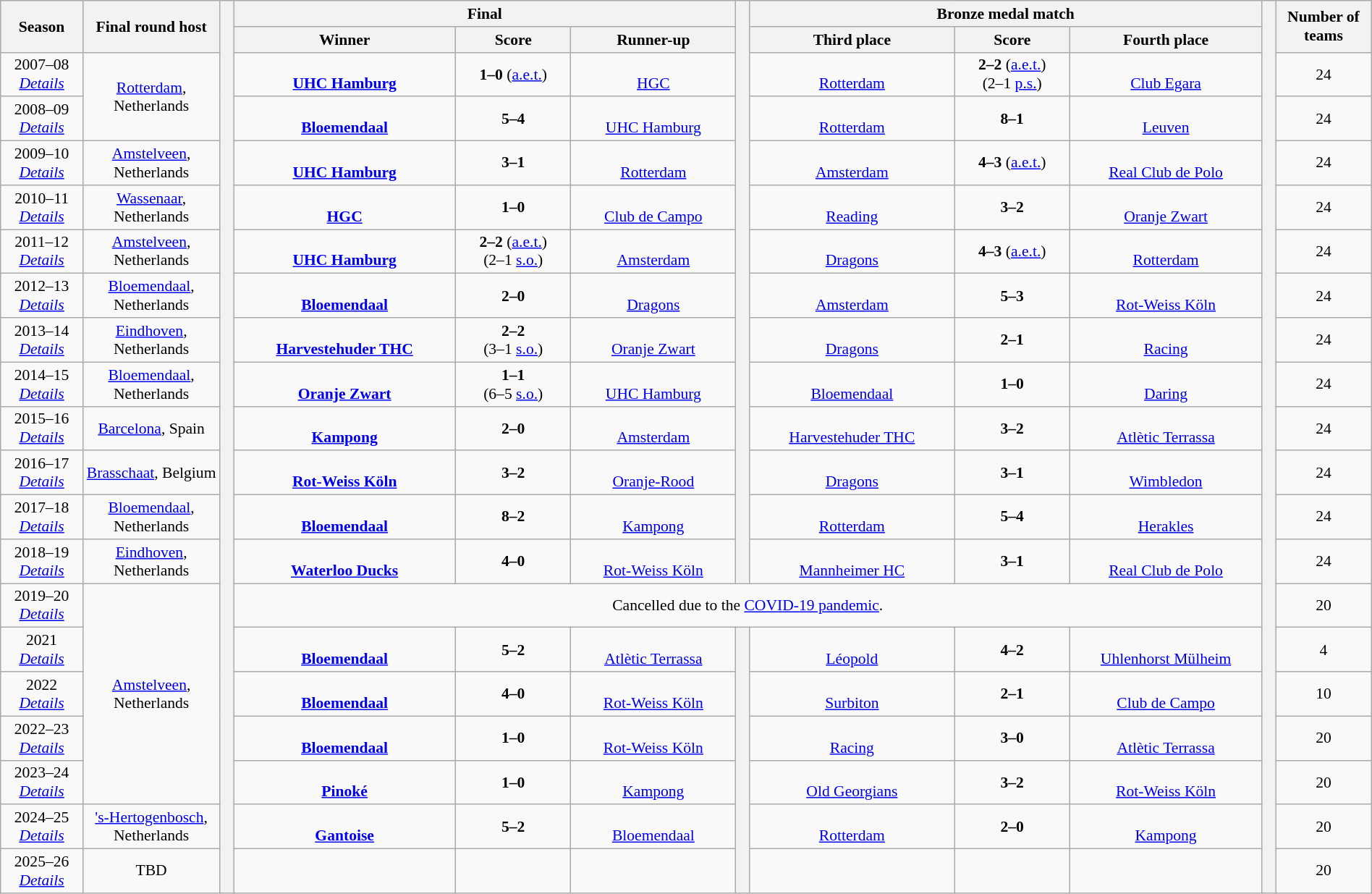<table class="wikitable" style="text-align: center; width: 100%; font-size: 90%;">
<tr>
<th rowspan="2" style="width: 6%;">Season</th>
<th rowspan="2" style="width: 10%;">Final round host</th>
<th rowspan="21" style="width: 1%;"></th>
<th colspan="3">Final</th>
<th rowspan="14" style="width: 1%;"></th>
<th colspan="3">Bronze medal match</th>
<th rowspan="21" style="width: 1%;"></th>
<th rowspan="2" style="width: 7%;">Number of teams</th>
</tr>
<tr>
<th style="width=14%;">Winner</th>
<th style="width=9%;">Score</th>
<th style="width=14%;">Runner-up</th>
<th style="width=14%;">Third place</th>
<th style="width=9%;">Score</th>
<th style="width: 14%;">Fourth place</th>
</tr>
<tr>
<td>2007–08<br><em><a href='#'>Details</a></em></td>
<td rowspan="2"><a href='#'>Rotterdam</a>, Netherlands</td>
<td><br><strong><a href='#'>UHC Hamburg</a></strong></td>
<td><strong>1–0</strong> (<a href='#'>a.e.t.</a>)</td>
<td><br><a href='#'>HGC</a></td>
<td><br><a href='#'>Rotterdam</a></td>
<td><strong>2–2</strong> (<a href='#'>a.e.t.</a>)<br>(2–1 <a href='#'>p.s.</a>)</td>
<td><br><a href='#'>Club Egara</a></td>
<td>24</td>
</tr>
<tr>
<td>2008–09<br><em><a href='#'>Details</a></em></td>
<td><br><strong><a href='#'>Bloemendaal</a></strong></td>
<td><strong>5–4</strong></td>
<td><br><a href='#'>UHC Hamburg</a></td>
<td><br><a href='#'>Rotterdam</a></td>
<td><strong>8–1</strong></td>
<td><br><a href='#'>Leuven</a></td>
<td>24</td>
</tr>
<tr>
<td>2009–10<br><em><a href='#'>Details</a></em></td>
<td><a href='#'>Amstelveen</a>, Netherlands</td>
<td><br><strong><a href='#'>UHC Hamburg</a></strong></td>
<td><strong>3–1</strong></td>
<td><br><a href='#'>Rotterdam</a></td>
<td><br><a href='#'>Amsterdam</a></td>
<td><strong>4–3</strong> (<a href='#'>a.e.t.</a>)</td>
<td><br><a href='#'>Real Club de Polo</a></td>
<td>24</td>
</tr>
<tr>
<td>2010–11<br><em><a href='#'>Details</a></em></td>
<td><a href='#'>Wassenaar</a>, Netherlands</td>
<td><br><strong><a href='#'>HGC</a></strong></td>
<td><strong>1–0</strong></td>
<td><br><a href='#'>Club de Campo</a></td>
<td><br><a href='#'>Reading</a></td>
<td><strong>3–2</strong></td>
<td><br><a href='#'>Oranje Zwart</a></td>
<td>24</td>
</tr>
<tr>
<td>2011–12<br><em><a href='#'>Details</a></em></td>
<td><a href='#'>Amstelveen</a>, Netherlands</td>
<td><br><strong><a href='#'>UHC Hamburg</a></strong></td>
<td><strong>2–2</strong> (<a href='#'>a.e.t.</a>)<br>(2–1 <a href='#'>s.o.</a>)</td>
<td><br><a href='#'>Amsterdam</a></td>
<td><br><a href='#'>Dragons</a></td>
<td><strong>4–3</strong> (<a href='#'>a.e.t.</a>)</td>
<td><br><a href='#'>Rotterdam</a></td>
<td>24</td>
</tr>
<tr>
<td>2012–13<br><em><a href='#'>Details</a></em></td>
<td><a href='#'>Bloemendaal</a>, Netherlands</td>
<td><br><strong><a href='#'>Bloemendaal</a></strong></td>
<td><strong>2–0</strong></td>
<td><br><a href='#'>Dragons</a></td>
<td><br><a href='#'>Amsterdam</a></td>
<td><strong>5–3</strong></td>
<td><br><a href='#'>Rot-Weiss Köln</a></td>
<td>24</td>
</tr>
<tr>
<td>2013–14<br><em><a href='#'>Details</a></em></td>
<td><a href='#'>Eindhoven</a>, Netherlands</td>
<td><br><strong><a href='#'>Harvestehuder THC</a></strong></td>
<td><strong>2–2</strong><br>(3–1 <a href='#'>s.o.</a>)</td>
<td><br><a href='#'>Oranje Zwart</a></td>
<td><br><a href='#'>Dragons</a></td>
<td><strong>2–1</strong></td>
<td><br><a href='#'>Racing</a></td>
<td>24</td>
</tr>
<tr>
<td>2014–15<br><em><a href='#'>Details</a></em></td>
<td><a href='#'>Bloemendaal</a>, Netherlands</td>
<td><br><strong><a href='#'>Oranje Zwart</a></strong></td>
<td><strong>1–1</strong><br>(6–5 <a href='#'>s.o.</a>)</td>
<td><br><a href='#'>UHC Hamburg</a></td>
<td><br><a href='#'>Bloemendaal</a></td>
<td><strong>1–0</strong></td>
<td><br><a href='#'>Daring</a></td>
<td>24</td>
</tr>
<tr>
<td>2015–16<br><em><a href='#'>Details</a></em></td>
<td><a href='#'>Barcelona</a>, Spain</td>
<td><br><strong><a href='#'>Kampong</a></strong></td>
<td><strong>2–0</strong></td>
<td><br><a href='#'>Amsterdam</a></td>
<td><br><a href='#'>Harvestehuder THC</a></td>
<td><strong>3–2</strong></td>
<td><br><a href='#'>Atlètic Terrassa</a></td>
<td>24</td>
</tr>
<tr>
<td>2016–17<br><em><a href='#'>Details</a></em></td>
<td><a href='#'>Brasschaat</a>, Belgium</td>
<td><br><strong><a href='#'>Rot-Weiss Köln</a></strong></td>
<td><strong>3–2</strong></td>
<td><br><a href='#'>Oranje-Rood</a></td>
<td><br><a href='#'>Dragons</a></td>
<td><strong>3–1</strong></td>
<td><br><a href='#'>Wimbledon</a></td>
<td>24</td>
</tr>
<tr>
<td>2017–18<br><em><a href='#'>Details</a></em></td>
<td><a href='#'>Bloemendaal</a>, Netherlands</td>
<td><br><strong><a href='#'>Bloemendaal</a></strong></td>
<td><strong>8–2</strong></td>
<td><br><a href='#'>Kampong</a></td>
<td><br><a href='#'>Rotterdam</a></td>
<td><strong>5–4</strong></td>
<td><br><a href='#'>Herakles</a></td>
<td>24</td>
</tr>
<tr>
<td>2018–19<br><em><a href='#'>Details</a></em></td>
<td><a href='#'>Eindhoven</a>, Netherlands</td>
<td><br><strong><a href='#'>Waterloo Ducks</a></strong></td>
<td><strong>4–0</strong></td>
<td><br><a href='#'>Rot-Weiss Köln</a></td>
<td><br><a href='#'>Mannheimer HC</a></td>
<td><strong>3–1</strong></td>
<td><br><a href='#'>Real Club de Polo</a></td>
<td>24</td>
</tr>
<tr>
<td>2019–20<br><em><a href='#'>Details</a></em></td>
<td rowspan="5"><a href='#'>Amstelveen</a>, Netherlands</td>
<td colspan="7">Cancelled due to the <a href='#'>COVID-19 pandemic</a>.</td>
<td>20</td>
</tr>
<tr>
<td>2021<br><em><a href='#'>Details</a></em></td>
<td><br><strong><a href='#'>Bloemendaal</a></strong></td>
<td><strong>5–2</strong></td>
<td><br><a href='#'>Atlètic Terrassa</a></td>
<th rowspan="6" style="width: 1%;"></th>
<td><br><a href='#'>Léopold</a></td>
<td><strong>4–2</strong></td>
<td><br><a href='#'>Uhlenhorst Mülheim</a></td>
<td>4</td>
</tr>
<tr>
<td>2022<br><em><a href='#'>Details</a></em></td>
<td><br><strong><a href='#'>Bloemendaal</a></strong></td>
<td><strong>4–0</strong></td>
<td><br><a href='#'>Rot-Weiss Köln</a></td>
<td><br><a href='#'>Surbiton</a></td>
<td><strong>2–1</strong></td>
<td><br><a href='#'>Club de Campo</a></td>
<td>10</td>
</tr>
<tr>
<td>2022–23<br><em><a href='#'>Details</a></em></td>
<td><br><strong><a href='#'>Bloemendaal</a></strong></td>
<td><strong>1–0</strong></td>
<td><br><a href='#'>Rot-Weiss Köln</a></td>
<td><br><a href='#'>Racing</a></td>
<td><strong>3–0</strong></td>
<td><br><a href='#'>Atlètic Terrassa</a></td>
<td>20</td>
</tr>
<tr>
<td>2023–24<br><em><a href='#'>Details</a></em></td>
<td><br><strong><a href='#'>Pinoké</a></strong></td>
<td><strong>1–0</strong></td>
<td><br><a href='#'>Kampong</a></td>
<td><br><a href='#'>Old Georgians</a></td>
<td><strong>3–2</strong></td>
<td><br><a href='#'>Rot-Weiss Köln</a></td>
<td>20</td>
</tr>
<tr>
<td>2024–25<br><em><a href='#'>Details</a></em></td>
<td><a href='#'>'s-Hertogenbosch</a>, Netherlands</td>
<td><strong><br><a href='#'>Gantoise</a></strong></td>
<td><strong>5–2</strong></td>
<td><br><a href='#'>Bloemendaal</a></td>
<td><br><a href='#'>Rotterdam</a></td>
<td><strong>2–0</strong></td>
<td><br><a href='#'>Kampong</a></td>
<td>20</td>
</tr>
<tr>
<td>2025–26<br><em><a href='#'>Details</a></em></td>
<td>TBD</td>
<td></td>
<td></td>
<td></td>
<td></td>
<td></td>
<td></td>
<td>20</td>
</tr>
</table>
